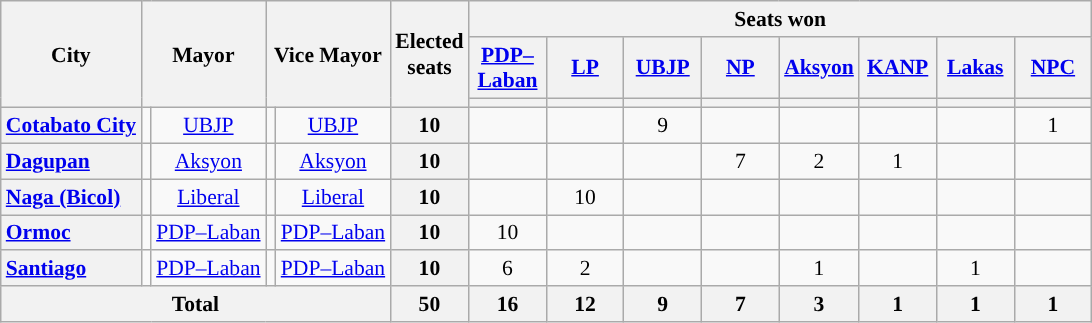<table class="wikitable" style="text-align:center; font-size: 0.9em;">
<tr>
<th rowspan="3">City</th>
<th colspan="2" rowspan="3" style="width:60px;">Mayor</th>
<th colspan="2" rowspan="3" style="width:60px;">Vice Mayor</th>
<th rowspan="3">Elected<br>seats</th>
<th colspan="8">Seats won</th>
</tr>
<tr>
<th class="unsortable" style="width:45px;"><a href='#'>PDP–Laban</a></th>
<th class="unsortable" style="width:45px;"><a href='#'>LP</a></th>
<th class="unsortable" style="width:45px;"><a href='#'>UBJP</a></th>
<th class="unsortable" style="width:45px;"><a href='#'>NP</a></th>
<th class="unsortable" style="width:45px;"><a href='#'>Aksyon</a></th>
<th class="unsortable" style="width:45px;"><a href='#'>KANP</a></th>
<th class="unsortable" style="width:45px;"><a href='#'>Lakas</a></th>
<th class="unsortable" style="width:45px;"><a href='#'>NPC</a></th>
</tr>
<tr>
<th style="color:inherit;background:"></th>
<th style="color:inherit;background:"></th>
<th style="color:inherit;background:"></th>
<th style="color:inherit;background:"></th>
<th style="color:inherit;background:"></th>
<th style="color:inherit;background:"></th>
<th style="color:inherit;background:"></th>
<th style="color:inherit;background:"></th>
</tr>
<tr>
<th style="text-align: left;"><a href='#'>Cotabato City</a></th>
<td style="color:inherit;background:"></td>
<td><a href='#'>UBJP</a></td>
<td style="color:inherit;background:"></td>
<td><a href='#'>UBJP</a></td>
<th>10</th>
<td></td>
<td></td>
<td>9</td>
<td></td>
<td></td>
<td></td>
<td></td>
<td>1</td>
</tr>
<tr>
<th style="text-align: left;"><a href='#'>Dagupan</a></th>
<td style="color:inherit;background:"></td>
<td><a href='#'>Aksyon</a></td>
<td style="color:inherit;background:"></td>
<td><a href='#'>Aksyon</a></td>
<th>10</th>
<td></td>
<td></td>
<td></td>
<td>7</td>
<td>2</td>
<td>1</td>
<td></td>
<td></td>
</tr>
<tr>
<th style="text-align: left;"><a href='#'>Naga (Bicol)</a></th>
<td style="color:inherit;background:"></td>
<td><a href='#'>Liberal</a></td>
<td style="color:inherit;background:"></td>
<td><a href='#'>Liberal</a></td>
<th>10</th>
<td></td>
<td>10</td>
<td></td>
<td></td>
<td></td>
<td></td>
<td></td>
<td></td>
</tr>
<tr>
<th style="text-align: left;"><a href='#'>Ormoc</a></th>
<td style="color:inherit;background:"></td>
<td><a href='#'>PDP–Laban</a></td>
<td style="color:inherit;background:"></td>
<td><a href='#'>PDP–Laban</a></td>
<th>10</th>
<td>10</td>
<td></td>
<td></td>
<td></td>
<td></td>
<td></td>
<td></td>
<td></td>
</tr>
<tr>
<th style="text-align: left;"><a href='#'>Santiago</a></th>
<td style="color:inherit;background:"></td>
<td><a href='#'>PDP–Laban</a></td>
<td style="color:inherit;background:"></td>
<td><a href='#'>PDP–Laban</a></td>
<th>10</th>
<td>6</td>
<td>2</td>
<td></td>
<td></td>
<td>1</td>
<td></td>
<td>1</td>
<td></td>
</tr>
<tr>
<th colspan="5">Total</th>
<th>50</th>
<th>16</th>
<th>12</th>
<th>9</th>
<th>7</th>
<th>3</th>
<th>1</th>
<th>1</th>
<th>1</th>
</tr>
</table>
